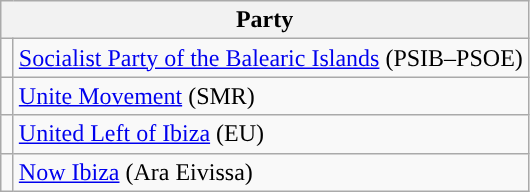<table class="wikitable" style="text-align:left;">
<tr>
<th colspan="2">Party</th>
</tr>
<tr>
<td width="1"></td>
<td><a href='#'>Socialist Party of the Balearic Islands</a> (PSIB–PSOE)</td>
</tr>
<tr>
<td></td>
<td><a href='#'>Unite Movement</a> (SMR)</td>
</tr>
<tr>
<td></td>
<td><a href='#'>United Left of Ibiza</a> (EU)</td>
</tr>
<tr>
<td></td>
<td><a href='#'>Now Ibiza</a> (Ara Eivissa)</td>
</tr>
</table>
